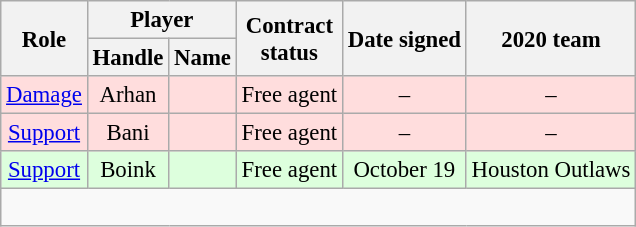<table class="wikitable sortable floatright" style="font-size: 95%; text-align:center;">
<tr>
<th rowspan="2">Role</th>
<th colspan="2">Player</th>
<th rowspan="2">Contract<br>status</th>
<th rowspan="2">Date signed</th>
<th rowspan="2">2020 team</th>
</tr>
<tr>
<th>Handle</th>
<th>Name</th>
</tr>
<tr style="background:#fdd;">
<td><a href='#'>Damage</a></td>
<td>Arhan</td>
<td></td>
<td>Free agent</td>
<td>–</td>
<td>–</td>
</tr>
<tr style="background:#fdd;">
<td><a href='#'>Support</a></td>
<td>Bani</td>
<td></td>
<td>Free agent</td>
<td>–</td>
<td>–</td>
</tr>
<tr style="background:#dfd;">
<td><a href='#'>Support</a></td>
<td>Boink</td>
<td></td>
<td>Free agent</td>
<td>October 19</td>
<td>Houston Outlaws</td>
</tr>
<tr class="sortbottom">
<td colspan="6"><br></td>
</tr>
</table>
